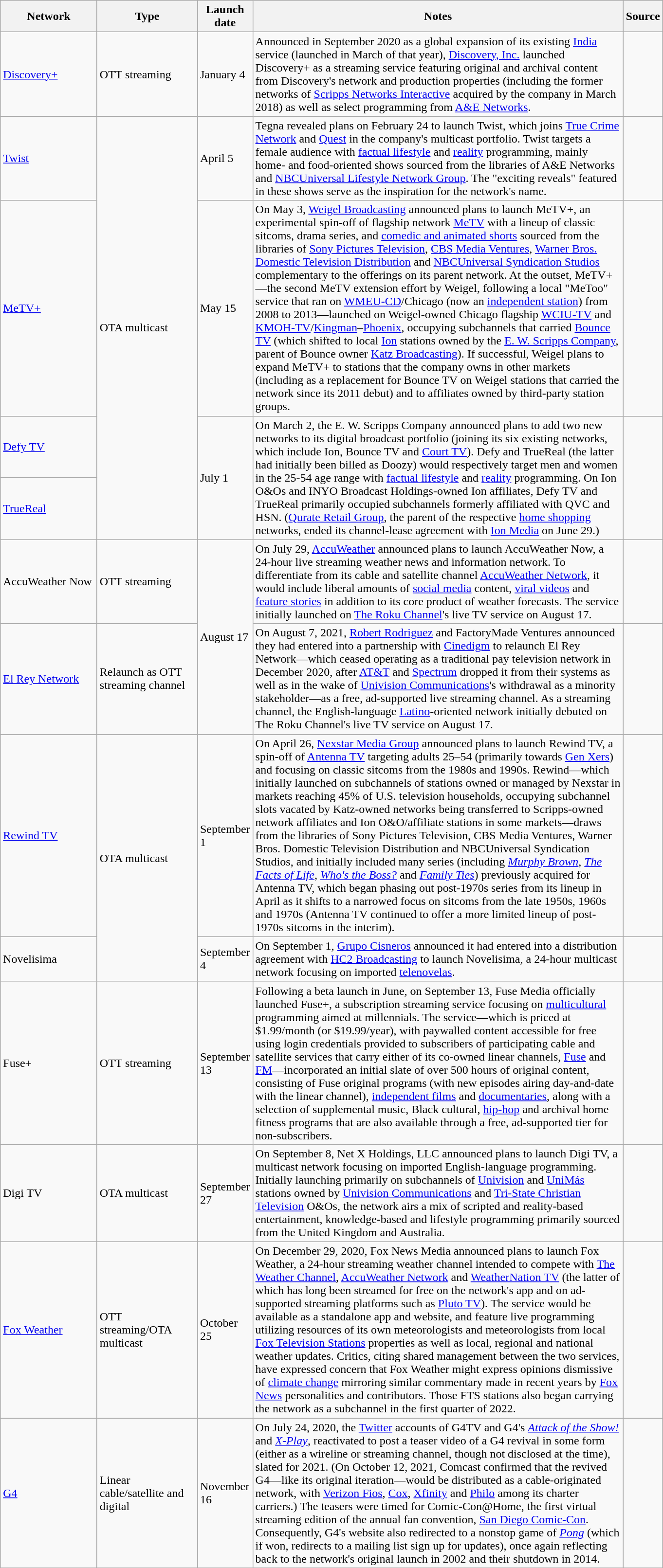<table class="wikitable">
<tr>
<th style="text-align:center; width:125px;">Network</th>
<th style="text-align:center; width:130px;">Type</th>
<th style="text-align:center; width:60px;">Launch date</th>
<th style="text-align:center; width:500px;">Notes</th>
<th style="text-align:center; width:30px;">Source</th>
</tr>
<tr>
<td><a href='#'>Discovery+</a></td>
<td>OTT streaming</td>
<td>January 4</td>
<td>Announced in September 2020 as a global expansion of its existing <a href='#'>India</a> service (launched in March of that year), <a href='#'>Discovery, Inc.</a> launched Discovery+ as a streaming service featuring original and archival content from Discovery's network and production properties (including the former networks of <a href='#'>Scripps Networks Interactive</a> acquired by the company in March 2018) as well as select programming from <a href='#'>A&E Networks</a>.</td>
<td></td>
</tr>
<tr>
<td><a href='#'>Twist</a></td>
<td rowspan=4>OTA multicast</td>
<td>April 5</td>
<td>Tegna revealed plans on February 24 to launch Twist, which joins <a href='#'>True Crime Network</a> and <a href='#'>Quest</a> in the company's multicast portfolio. Twist targets a female audience with <a href='#'>factual lifestyle</a> and <a href='#'>reality</a> programming, mainly home- and food-oriented shows sourced from the libraries of A&E Networks and <a href='#'>NBCUniversal Lifestyle Network Group</a>. The "exciting reveals" featured in these shows serve as the inspiration for the network's name.</td>
<td></td>
</tr>
<tr>
<td><a href='#'>MeTV+</a></td>
<td>May 15</td>
<td>On May 3, <a href='#'>Weigel Broadcasting</a> announced plans to launch MeTV+, an experimental spin-off of flagship network <a href='#'>MeTV</a> with a lineup of classic sitcoms, drama series, and <a href='#'>comedic and animated shorts</a> sourced from the libraries of <a href='#'>Sony Pictures Television</a>, <a href='#'>CBS Media Ventures</a>, <a href='#'>Warner Bros. Domestic Television Distribution</a> and <a href='#'>NBCUniversal Syndication Studios</a> complementary to the offerings on its parent network. At the outset, MeTV+—the second MeTV extension effort by Weigel, following a local "MeToo" service that ran on <a href='#'>WMEU-CD</a>/Chicago (now an <a href='#'>independent station</a>) from 2008 to 2013—launched on Weigel-owned Chicago flagship <a href='#'>WCIU-TV</a> and <a href='#'>KMOH-TV</a>/<a href='#'>Kingman</a>–<a href='#'>Phoenix</a>, occupying subchannels that carried <a href='#'>Bounce TV</a> (which shifted to local <a href='#'>Ion</a> stations owned by the <a href='#'>E. W. Scripps Company</a>, parent of Bounce owner <a href='#'>Katz Broadcasting</a>). If successful, Weigel plans to expand MeTV+ to stations that the company owns in other markets (including as a replacement for Bounce TV on Weigel stations that carried the network since its 2011 debut) and to affiliates owned by third-party station groups.</td>
<td></td>
</tr>
<tr>
<td><a href='#'>Defy TV</a></td>
<td rowspan=2>July 1</td>
<td rowspan=2>On March 2, the E. W. Scripps Company announced plans to add two new networks to its digital broadcast portfolio (joining its six existing networks, which include Ion, Bounce TV and <a href='#'>Court TV</a>). Defy and TrueReal (the latter had initially been billed as Doozy) would respectively target men and women in the 25-54 age range with <a href='#'>factual lifestyle</a> and <a href='#'>reality</a> programming. On Ion O&Os and INYO Broadcast Holdings-owned Ion affiliates, Defy TV and TrueReal primarily occupied subchannels formerly affiliated with QVC and HSN. (<a href='#'>Qurate Retail Group</a>, the parent of the respective <a href='#'>home shopping</a> networks, ended its channel-lease agreement with <a href='#'>Ion Media</a> on June 29.)</td>
<td rowspan=2></td>
</tr>
<tr>
<td><a href='#'>TrueReal</a></td>
</tr>
<tr>
<td>AccuWeather Now</td>
<td>OTT streaming</td>
<td rowspan="2">August 17</td>
<td>On July 29, <a href='#'>AccuWeather</a> announced plans to launch AccuWeather Now, a 24-hour live streaming weather news and information network. To differentiate from its cable and satellite channel <a href='#'>AccuWeather Network</a>, it would include liberal amounts of <a href='#'>social media</a> content, <a href='#'>viral videos</a> and <a href='#'>feature stories</a> in addition to its core product of weather forecasts. The service initially launched on <a href='#'>The Roku Channel</a>'s live TV service on August 17.</td>
<td></td>
</tr>
<tr>
<td><a href='#'>El Rey Network</a></td>
<td>Relaunch as OTT streaming channel<br></td>
<td>On August 7, 2021, <a href='#'>Robert Rodriguez</a> and FactoryMade Ventures announced they had entered into a partnership with <a href='#'>Cinedigm</a> to relaunch El Rey Network—which ceased operating as a traditional pay television network in December 2020, after <a href='#'>AT&T</a> and <a href='#'>Spectrum</a> dropped it from their systems as well as in the wake of <a href='#'>Univision Communications</a>'s withdrawal as a minority stakeholder—as a free, ad-supported live streaming channel. As a streaming channel, the English-language <a href='#'>Latino</a>-oriented network initially debuted on The Roku Channel's live TV service on August 17.</td>
<td></td>
</tr>
<tr>
<td><a href='#'>Rewind TV</a></td>
<td rowspan="2">OTA multicast</td>
<td>September 1</td>
<td>On April 26, <a href='#'>Nexstar Media Group</a> announced plans to launch Rewind TV, a spin-off of <a href='#'>Antenna TV</a> targeting adults 25–54 (primarily towards <a href='#'>Gen Xers</a>) and focusing on classic sitcoms from the 1980s and 1990s. Rewind—which initially launched on subchannels of stations owned or managed by Nexstar in markets reaching 45% of U.S. television households, occupying subchannel slots vacated by Katz-owned networks being transferred to Scripps-owned network affiliates and Ion O&O/affiliate stations in some markets—draws from the libraries of Sony Pictures Television, CBS Media Ventures, Warner Bros. Domestic Television Distribution and NBCUniversal Syndication Studios, and initially included many series (including <em><a href='#'>Murphy Brown</a></em>, <em><a href='#'>The Facts of Life</a></em>, <em><a href='#'>Who's the Boss?</a></em> and <em><a href='#'>Family Ties</a></em>) previously acquired for Antenna TV, which began phasing out post-1970s series from its lineup in April as it shifts to a narrowed focus on sitcoms from the late 1950s, 1960s and 1970s (Antenna TV continued to offer a more limited lineup of post-1970s sitcoms in the interim).</td>
<td></td>
</tr>
<tr>
<td>Novelisima</td>
<td>September 4</td>
<td>On September 1, <a href='#'>Grupo Cisneros</a> announced it had entered into a distribution agreement with <a href='#'>HC2 Broadcasting</a> to launch Novelisima, a 24-hour multicast network focusing on imported <a href='#'>telenovelas</a>.</td>
<td></td>
</tr>
<tr>
<td>Fuse+</td>
<td>OTT streaming</td>
<td>September 13</td>
<td>Following a beta launch in June, on September 13, Fuse Media officially launched Fuse+, a subscription streaming service focusing on <a href='#'>multicultural</a> programming aimed at millennials. The service—which is priced at $1.99/month (or $19.99/year), with paywalled content accessible for free using login credentials provided to subscribers of participating cable and satellite services that carry either of its co-owned linear channels, <a href='#'>Fuse</a> and <a href='#'>FM</a>—incorporated an initial slate of over 500 hours of original content, consisting of Fuse original programs (with new episodes airing day-and-date with the linear channel), <a href='#'>independent films</a> and <a href='#'>documentaries</a>, along with a selection of supplemental music, Black cultural, <a href='#'>hip-hop</a> and archival home fitness programs that are also available through a free, ad-supported tier for non-subscribers.</td>
<td></td>
</tr>
<tr>
<td>Digi TV</td>
<td>OTA multicast</td>
<td>September 27</td>
<td>On September 8, Net X Holdings, LLC announced plans to launch Digi TV, a multicast network focusing on imported English-language programming. Initially launching primarily on subchannels of <a href='#'>Univision</a> and <a href='#'>UniMás</a> stations owned by <a href='#'>Univision Communications</a> and <a href='#'>Tri-State Christian Television</a> O&Os, the network airs a mix of scripted and reality-based entertainment, knowledge-based and lifestyle programming primarily sourced from the United Kingdom and Australia.</td>
<td></td>
</tr>
<tr>
<td><a href='#'>Fox Weather</a></td>
<td>OTT streaming/OTA multicast</td>
<td>October 25</td>
<td>On December 29, 2020, Fox News Media announced plans to launch Fox Weather, a 24-hour streaming weather channel intended to compete with <a href='#'>The Weather Channel</a>, <a href='#'>AccuWeather Network</a> and <a href='#'>WeatherNation TV</a> (the latter of which has long been streamed for free on the network's app and on ad-supported streaming platforms such as <a href='#'>Pluto TV</a>). The service would be available as a standalone app and website, and feature live programming utilizing resources of its own meteorologists and meteorologists from local <a href='#'>Fox Television Stations</a> properties as well as local, regional and national weather updates. Critics, citing shared management between the two services, have expressed concern that Fox Weather might express opinions dismissive of <a href='#'>climate change</a> mirroring similar commentary made in recent years by <a href='#'>Fox News</a> personalities and contributors. Those FTS stations also began carrying the network as a subchannel in the first quarter of 2022.</td>
<td><br></td>
</tr>
<tr>
<td><a href='#'>G4</a></td>
<td>Linear cable/satellite and digital</td>
<td>November 16</td>
<td>On July 24, 2020, the <a href='#'>Twitter</a> accounts of G4TV and G4's <em><a href='#'>Attack of the Show!</a></em> and <em><a href='#'>X-Play</a></em>, reactivated to post a teaser video of a G4 revival in some form (either as a wireline or streaming channel, though not disclosed at the time), slated for 2021. (On October 12, 2021, Comcast confirmed that the revived G4—like its original iteration—would be distributed as a cable-originated network, with <a href='#'>Verizon Fios</a>, <a href='#'>Cox</a>, <a href='#'>Xfinity</a> and <a href='#'>Philo</a> among its charter carriers.) The teasers were timed for Comic-Con@Home, the first virtual streaming edition of the annual fan convention, <a href='#'>San Diego Comic-Con</a>. Consequently, G4's website also redirected to a nonstop game of <em><a href='#'>Pong</a></em> (which if won, redirects to a mailing list sign up for updates), once again reflecting back to the network's original launch in 2002 and their shutdown in 2014.</td>
<td><br></td>
</tr>
</table>
